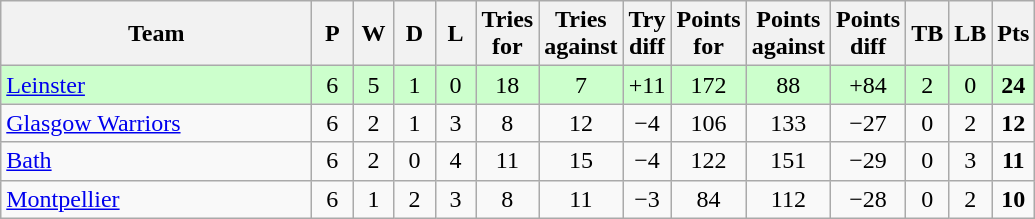<table class="wikitable" style="text-align: center;">
<tr>
<th style="width:200px;">Team</th>
<th width="20">P</th>
<th width="20">W</th>
<th width="20">D</th>
<th width="20">L</th>
<th width="20">Tries for</th>
<th width="20">Tries against</th>
<th width="20">Try diff</th>
<th width="20">Points for</th>
<th width="20">Points against</th>
<th width="25">Points diff</th>
<th width="20">TB</th>
<th width="20">LB</th>
<th width="20">Pts</th>
</tr>
<tr style="background:#cfc;">
<td align=left> <a href='#'>Leinster</a></td>
<td>6</td>
<td>5</td>
<td>1</td>
<td>0</td>
<td>18</td>
<td>7</td>
<td>+11</td>
<td>172</td>
<td>88</td>
<td>+84</td>
<td>2</td>
<td>0</td>
<td><strong>24</strong></td>
</tr>
<tr>
<td align=left> <a href='#'>Glasgow Warriors</a></td>
<td>6</td>
<td>2</td>
<td>1</td>
<td>3</td>
<td>8</td>
<td>12</td>
<td>−4</td>
<td>106</td>
<td>133</td>
<td>−27</td>
<td>0</td>
<td>2</td>
<td><strong>12</strong></td>
</tr>
<tr>
<td align=left> <a href='#'>Bath</a></td>
<td>6</td>
<td>2</td>
<td>0</td>
<td>4</td>
<td>11</td>
<td>15</td>
<td>−4</td>
<td>122</td>
<td>151</td>
<td>−29</td>
<td>0</td>
<td>3</td>
<td><strong>11</strong></td>
</tr>
<tr>
<td align=left> <a href='#'>Montpellier</a></td>
<td>6</td>
<td>1</td>
<td>2</td>
<td>3</td>
<td>8</td>
<td>11</td>
<td>−3</td>
<td>84</td>
<td>112</td>
<td>−28</td>
<td>0</td>
<td>2</td>
<td><strong>10</strong></td>
</tr>
</table>
